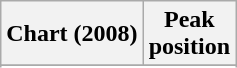<table class="wikitable sortable plainrowheaders" style="text-align:center">
<tr>
<th scope="col">Chart (2008)</th>
<th scope="col">Peak<br>position</th>
</tr>
<tr>
</tr>
<tr>
</tr>
<tr>
</tr>
<tr>
</tr>
<tr>
</tr>
<tr>
</tr>
<tr>
</tr>
<tr>
</tr>
<tr>
</tr>
<tr>
</tr>
</table>
